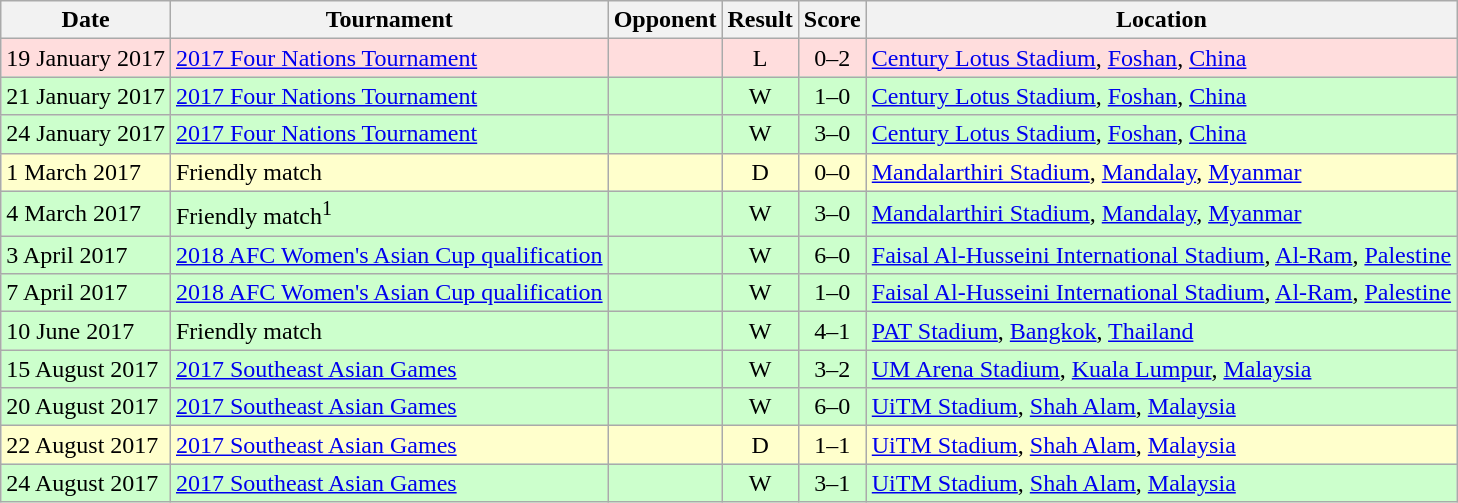<table class="wikitable">
<tr>
<th>Date</th>
<th>Tournament</th>
<th>Opponent</th>
<th>Result</th>
<th>Score</th>
<th>Location</th>
</tr>
<tr style="background:#fdd;">
<td>19 January 2017</td>
<td><a href='#'>2017 Four Nations Tournament</a></td>
<td></td>
<td style="text-align:center">L</td>
<td style="text-align:center">0–2</td>
<td> <a href='#'>Century Lotus Stadium</a>, <a href='#'>Foshan</a>, <a href='#'>China</a></td>
</tr>
<tr style="background:#cfc;">
<td>21 January 2017</td>
<td><a href='#'>2017 Four Nations Tournament</a></td>
<td></td>
<td style="text-align:center">W</td>
<td style="text-align:center">1–0</td>
<td> <a href='#'>Century Lotus Stadium</a>, <a href='#'>Foshan</a>, <a href='#'>China</a></td>
</tr>
<tr style="background:#cfc;">
<td>24 January 2017</td>
<td><a href='#'>2017 Four Nations Tournament</a></td>
<td></td>
<td style="text-align:center">W</td>
<td style="text-align:center">3–0</td>
<td>  <a href='#'>Century Lotus Stadium</a>, <a href='#'>Foshan</a>, <a href='#'>China</a></td>
</tr>
<tr style="background:#ffc;">
<td>1 March 2017</td>
<td>Friendly match</td>
<td></td>
<td style="text-align:center">D</td>
<td style="text-align:center">0–0</td>
<td> <a href='#'>Mandalarthiri Stadium</a>, <a href='#'>Mandalay</a>, <a href='#'>Myanmar</a></td>
</tr>
<tr style="background:#cfc;">
<td>4 March 2017</td>
<td>Friendly match<sup>1</sup></td>
<td></td>
<td style="text-align:center">W</td>
<td style="text-align:center">3–0</td>
<td> <a href='#'>Mandalarthiri Stadium</a>, <a href='#'>Mandalay</a>, <a href='#'>Myanmar</a></td>
</tr>
<tr style="background:#cfc;">
<td>3 April 2017</td>
<td><a href='#'>2018 AFC Women's Asian Cup qualification</a></td>
<td></td>
<td style="text-align:center">W</td>
<td style="text-align:center">6–0</td>
<td> <a href='#'>Faisal Al-Husseini International Stadium</a>, <a href='#'>Al-Ram</a>, <a href='#'>Palestine</a></td>
</tr>
<tr style="background:#cfc;">
<td>7 April 2017</td>
<td><a href='#'>2018 AFC Women's Asian Cup qualification</a></td>
<td></td>
<td style="text-align:center">W</td>
<td style="text-align:center">1–0</td>
<td> <a href='#'>Faisal Al-Husseini International Stadium</a>, <a href='#'>Al-Ram</a>, <a href='#'>Palestine</a></td>
</tr>
<tr style="background:#cfc;">
<td>10 June 2017</td>
<td>Friendly match</td>
<td></td>
<td style="text-align:center">W</td>
<td style="text-align:center">4–1</td>
<td> <a href='#'>PAT Stadium</a>, <a href='#'>Bangkok</a>, <a href='#'>Thailand</a></td>
</tr>
<tr style="background:#cfc;">
<td>15 August 2017</td>
<td><a href='#'>2017 Southeast Asian Games</a></td>
<td></td>
<td style="text-align:center">W</td>
<td style="text-align:center">3–2</td>
<td> <a href='#'>UM Arena Stadium</a>, <a href='#'>Kuala Lumpur</a>, <a href='#'>Malaysia</a></td>
</tr>
<tr style="background:#cfc;">
<td>20 August 2017</td>
<td><a href='#'>2017 Southeast Asian Games</a></td>
<td></td>
<td style="text-align:center">W</td>
<td style="text-align:center">6–0</td>
<td> <a href='#'>UiTM Stadium</a>, <a href='#'>Shah Alam</a>, <a href='#'>Malaysia</a></td>
</tr>
<tr style="background:#ffc;">
<td>22 August 2017</td>
<td><a href='#'>2017 Southeast Asian Games</a></td>
<td></td>
<td style="text-align:center">D</td>
<td style="text-align:center">1–1</td>
<td> <a href='#'>UiTM Stadium</a>, <a href='#'>Shah Alam</a>, <a href='#'>Malaysia</a></td>
</tr>
<tr style="background:#cfc;">
<td>24 August 2017</td>
<td><a href='#'>2017 Southeast Asian Games</a></td>
<td></td>
<td style="text-align:center">W</td>
<td style="text-align:center">3–1</td>
<td> <a href='#'>UiTM Stadium</a>, <a href='#'>Shah Alam</a>, <a href='#'>Malaysia</a></td>
</tr>
</table>
